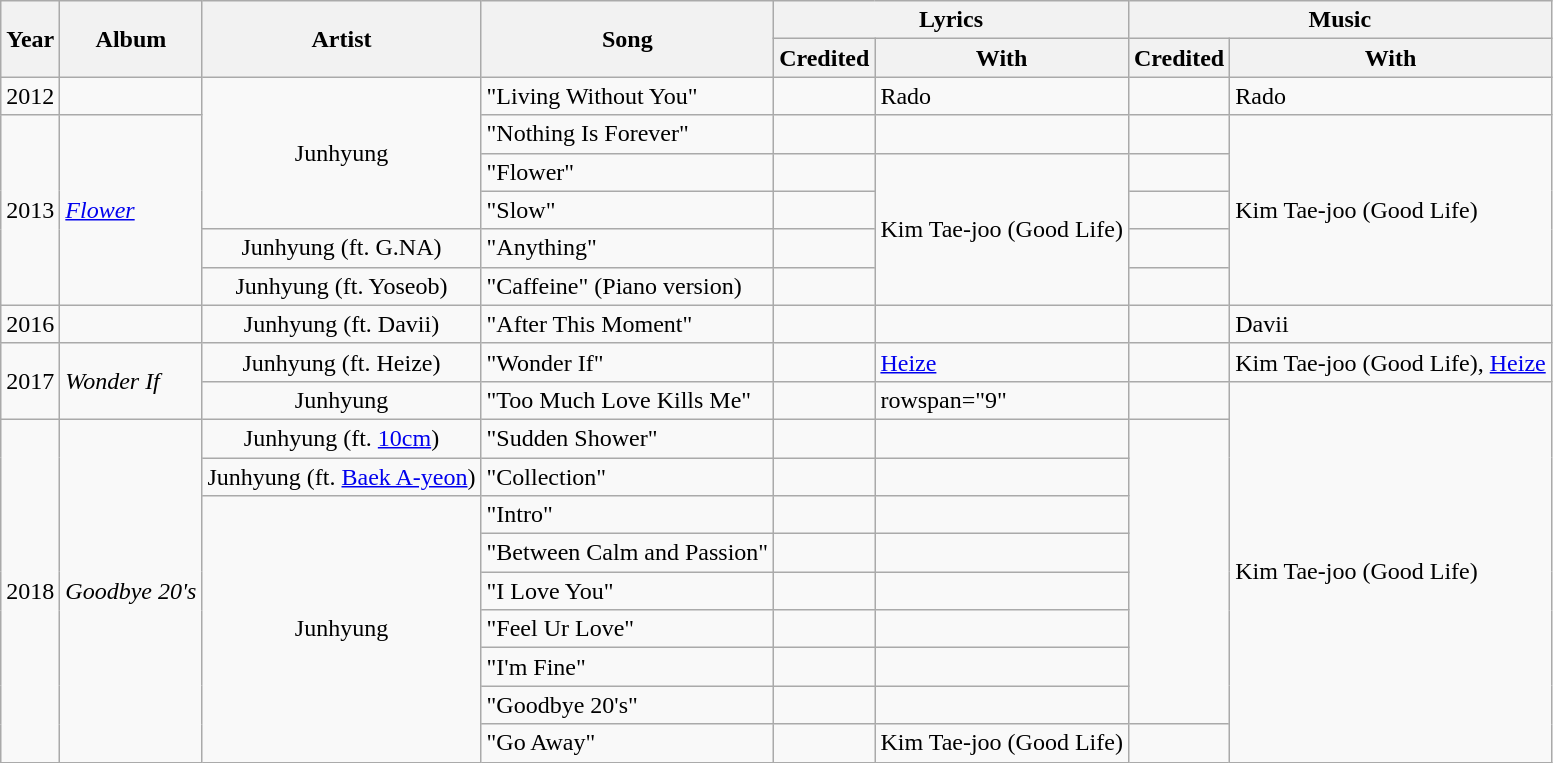<table class="wikitable">
<tr>
<th rowspan="2">Year</th>
<th rowspan="2">Album</th>
<th rowspan="2">Artist</th>
<th rowspan="2">Song</th>
<th colspan="2">Lyrics</th>
<th colspan="2">Music</th>
</tr>
<tr>
<th>Credited</th>
<th>With</th>
<th>Credited</th>
<th>With</th>
</tr>
<tr>
<td>2012</td>
<td></td>
<td rowspan="4" align="center">Junhyung</td>
<td>"Living Without You"</td>
<td></td>
<td>Rado</td>
<td></td>
<td>Rado</td>
</tr>
<tr>
<td rowspan="5">2013</td>
<td rowspan="5"><em><a href='#'>Flower</a></em></td>
<td>"Nothing Is Forever"</td>
<td></td>
<td></td>
<td></td>
<td rowspan="5">Kim Tae-joo (Good Life)</td>
</tr>
<tr>
<td>"Flower"</td>
<td></td>
<td rowspan="4">Kim Tae-joo (Good Life)</td>
<td></td>
</tr>
<tr>
<td>"Slow"</td>
<td></td>
<td></td>
</tr>
<tr>
<td align="center">Junhyung (ft. G.NA)</td>
<td>"Anything"</td>
<td></td>
<td></td>
</tr>
<tr>
<td align="center">Junhyung (ft. Yoseob)</td>
<td>"Caffeine" (Piano version)</td>
<td></td>
<td></td>
</tr>
<tr>
<td>2016</td>
<td></td>
<td align="center">Junhyung (ft. Davii)</td>
<td>"After This Moment"</td>
<td></td>
<td></td>
<td></td>
<td>Davii</td>
</tr>
<tr>
<td rowspan="2">2017</td>
<td rowspan="2"><em>Wonder If</em></td>
<td align="center">Junhyung (ft. Heize)</td>
<td>"Wonder If"</td>
<td></td>
<td><a href='#'>Heize</a></td>
<td></td>
<td>Kim Tae-joo (Good Life), <a href='#'>Heize</a></td>
</tr>
<tr>
<td align="center">Junhyung</td>
<td>"Too Much Love Kills Me"</td>
<td></td>
<td>rowspan="9" </td>
<td></td>
<td rowspan="10">Kim Tae-joo (Good Life)</td>
</tr>
<tr>
<td rowspan="9">2018</td>
<td rowspan="9"><em>Goodbye 20's</em></td>
<td align="center">Junhyung (ft. <a href='#'>10cm</a>)</td>
<td>"Sudden Shower"</td>
<td></td>
<td></td>
</tr>
<tr>
<td align="center">Junhyung (ft. <a href='#'>Baek A-yeon</a>)</td>
<td>"Collection"</td>
<td></td>
<td></td>
</tr>
<tr>
<td align="center" rowspan="7">Junhyung</td>
<td>"Intro"</td>
<td></td>
<td></td>
</tr>
<tr>
<td>"Between Calm and Passion"</td>
<td></td>
<td></td>
</tr>
<tr>
<td>"I Love You"</td>
<td></td>
<td></td>
</tr>
<tr>
<td>"Feel Ur Love"</td>
<td></td>
<td></td>
</tr>
<tr>
<td>"I'm Fine"</td>
<td></td>
<td></td>
</tr>
<tr>
<td>"Goodbye 20's"</td>
<td></td>
<td></td>
</tr>
<tr>
<td>"Go Away"</td>
<td></td>
<td>Kim Tae-joo (Good Life)</td>
<td></td>
</tr>
</table>
